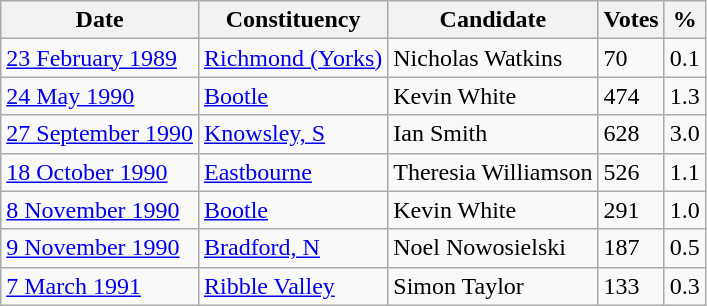<table class="wikitable sortable">
<tr>
<th>Date</th>
<th>Constituency</th>
<th>Candidate</th>
<th>Votes</th>
<th>%</th>
</tr>
<tr>
<td><a href='#'>23 February 1989</a></td>
<td><a href='#'>Richmond (Yorks)</a></td>
<td>Nicholas Watkins</td>
<td>70</td>
<td>0.1</td>
</tr>
<tr>
<td><a href='#'>24 May 1990</a></td>
<td><a href='#'>Bootle</a></td>
<td>Kevin White</td>
<td>474</td>
<td>1.3</td>
</tr>
<tr>
<td><a href='#'>27 September 1990</a></td>
<td><a href='#'>Knowsley, S</a></td>
<td>Ian Smith</td>
<td>628</td>
<td>3.0</td>
</tr>
<tr>
<td><a href='#'>18 October 1990</a></td>
<td><a href='#'>Eastbourne</a></td>
<td>Theresia Williamson</td>
<td>526</td>
<td>1.1</td>
</tr>
<tr>
<td><a href='#'>8 November 1990</a></td>
<td><a href='#'>Bootle</a></td>
<td>Kevin White</td>
<td>291</td>
<td>1.0</td>
</tr>
<tr>
<td><a href='#'>9 November 1990</a></td>
<td><a href='#'>Bradford, N</a></td>
<td>Noel Nowosielski</td>
<td>187</td>
<td>0.5</td>
</tr>
<tr>
<td><a href='#'>7 March 1991</a></td>
<td><a href='#'>Ribble Valley</a></td>
<td>Simon Taylor</td>
<td>133</td>
<td>0.3</td>
</tr>
</table>
